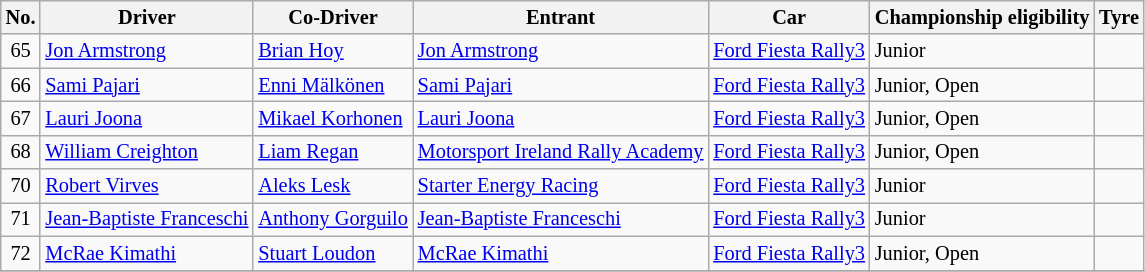<table class="wikitable" style="font-size: 85%;">
<tr>
<th>No.</th>
<th>Driver</th>
<th>Co-Driver</th>
<th>Entrant</th>
<th>Car</th>
<th>Championship eligibility</th>
<th>Tyre</th>
</tr>
<tr>
<td align="center">65</td>
<td> <a href='#'>Jon Armstrong</a></td>
<td> <a href='#'>Brian Hoy</a></td>
<td> <a href='#'>Jon Armstrong</a></td>
<td><a href='#'>Ford Fiesta Rally3</a></td>
<td>Junior</td>
<td align="center"></td>
</tr>
<tr>
<td align="center">66</td>
<td> <a href='#'>Sami Pajari</a></td>
<td> <a href='#'>Enni Mälkönen</a></td>
<td> <a href='#'>Sami Pajari</a></td>
<td><a href='#'>Ford Fiesta Rally3</a></td>
<td>Junior, Open</td>
<td align="center"></td>
</tr>
<tr>
<td align="center">67</td>
<td> <a href='#'>Lauri Joona</a></td>
<td> <a href='#'>Mikael Korhonen</a></td>
<td> <a href='#'>Lauri Joona</a></td>
<td><a href='#'>Ford Fiesta Rally3</a></td>
<td>Junior, Open</td>
<td align="center"></td>
</tr>
<tr>
<td align="center">68</td>
<td> <a href='#'>William Creighton</a></td>
<td> <a href='#'>Liam Regan</a></td>
<td> <a href='#'>Motorsport Ireland Rally Academy</a></td>
<td><a href='#'>Ford Fiesta Rally3</a></td>
<td>Junior, Open</td>
<td align="center"></td>
</tr>
<tr>
<td align="center">70</td>
<td> <a href='#'>Robert Virves</a></td>
<td> <a href='#'>Aleks Lesk</a></td>
<td> <a href='#'>Starter Energy Racing</a></td>
<td><a href='#'>Ford Fiesta Rally3</a></td>
<td>Junior</td>
<td align="center"></td>
</tr>
<tr>
<td align="center">71</td>
<td> <a href='#'>Jean-Baptiste Franceschi</a></td>
<td> <a href='#'>Anthony Gorguilo</a></td>
<td> <a href='#'>Jean-Baptiste Franceschi</a></td>
<td><a href='#'>Ford Fiesta Rally3</a></td>
<td>Junior</td>
<td></td>
</tr>
<tr>
<td align="center">72</td>
<td> <a href='#'>McRae Kimathi</a></td>
<td> <a href='#'>Stuart Loudon</a></td>
<td> <a href='#'>McRae Kimathi</a></td>
<td><a href='#'>Ford Fiesta Rally3</a></td>
<td>Junior, Open</td>
<td align="center"></td>
</tr>
<tr>
</tr>
</table>
